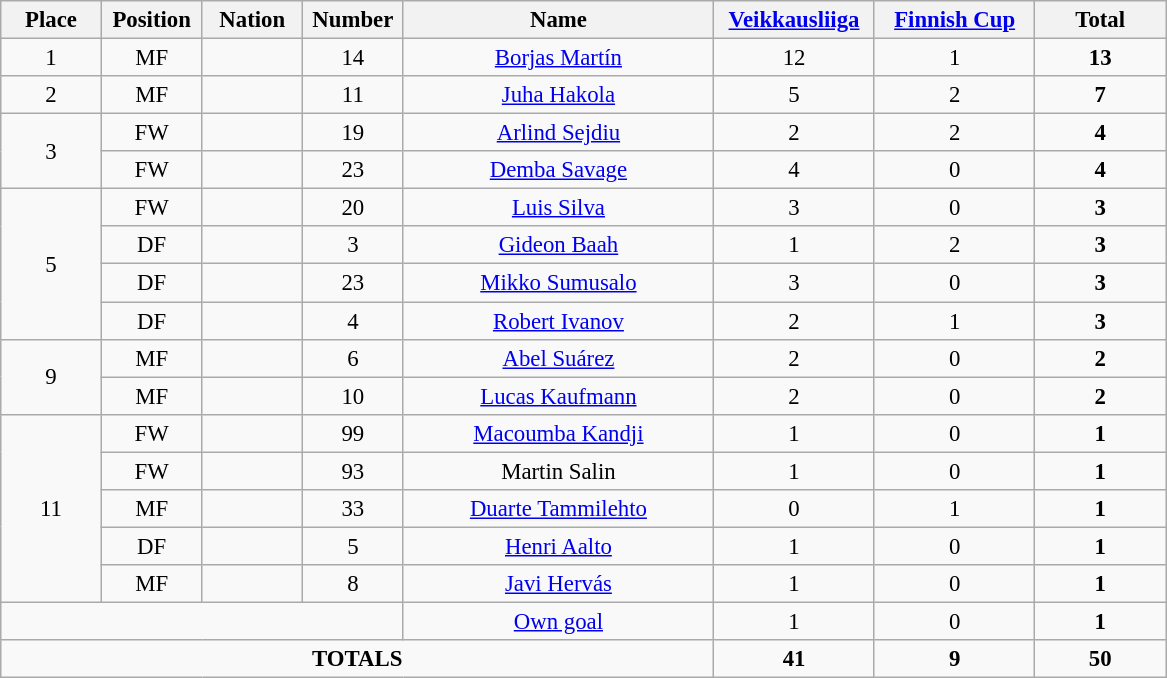<table class="wikitable" style="font-size: 95%; text-align: center;">
<tr>
<th width=60>Place</th>
<th width=60>Position</th>
<th width=60>Nation</th>
<th width=60>Number</th>
<th width=200>Name</th>
<th width=100><a href='#'>Veikkausliiga</a></th>
<th width=100><a href='#'>Finnish Cup</a></th>
<th width=80><strong>Total</strong></th>
</tr>
<tr>
<td>1</td>
<td>MF</td>
<td></td>
<td>14</td>
<td><a href='#'>Borjas Martín</a></td>
<td>12</td>
<td>1</td>
<td><strong>13</strong></td>
</tr>
<tr>
<td>2</td>
<td>MF</td>
<td></td>
<td>11</td>
<td><a href='#'>Juha Hakola</a></td>
<td>5</td>
<td>2</td>
<td><strong>7</strong></td>
</tr>
<tr>
<td rowspan="2">3</td>
<td>FW</td>
<td></td>
<td>19</td>
<td><a href='#'>Arlind Sejdiu</a></td>
<td>2</td>
<td>2</td>
<td><strong>4</strong></td>
</tr>
<tr>
<td>FW</td>
<td></td>
<td>23</td>
<td><a href='#'>Demba Savage</a></td>
<td>4</td>
<td>0</td>
<td><strong>4</strong></td>
</tr>
<tr>
<td rowspan="4">5</td>
<td>FW</td>
<td></td>
<td>20</td>
<td><a href='#'>Luis Silva</a></td>
<td>3</td>
<td>0</td>
<td><strong>3</strong></td>
</tr>
<tr>
<td>DF</td>
<td></td>
<td>3</td>
<td><a href='#'>Gideon Baah</a></td>
<td>1</td>
<td>2</td>
<td><strong>3</strong></td>
</tr>
<tr>
<td>DF</td>
<td></td>
<td>23</td>
<td><a href='#'>Mikko Sumusalo</a></td>
<td>3</td>
<td>0</td>
<td><strong>3</strong></td>
</tr>
<tr>
<td>DF</td>
<td></td>
<td>4</td>
<td><a href='#'>Robert Ivanov</a></td>
<td>2</td>
<td>1</td>
<td><strong>3</strong></td>
</tr>
<tr>
<td rowspan="2">9</td>
<td>MF</td>
<td></td>
<td>6</td>
<td><a href='#'>Abel Suárez</a></td>
<td>2</td>
<td>0</td>
<td><strong>2</strong></td>
</tr>
<tr>
<td>MF</td>
<td></td>
<td>10</td>
<td><a href='#'>Lucas Kaufmann</a></td>
<td>2</td>
<td>0</td>
<td><strong>2</strong></td>
</tr>
<tr>
<td rowspan="5">11</td>
<td>FW</td>
<td></td>
<td>99</td>
<td><a href='#'>Macoumba Kandji</a></td>
<td>1</td>
<td>0</td>
<td><strong>1</strong></td>
</tr>
<tr>
<td>FW</td>
<td></td>
<td>93</td>
<td>Martin Salin</td>
<td>1</td>
<td>0</td>
<td><strong>1</strong></td>
</tr>
<tr>
<td>MF</td>
<td></td>
<td>33</td>
<td><a href='#'>Duarte Tammilehto</a></td>
<td>0</td>
<td>1</td>
<td><strong>1</strong></td>
</tr>
<tr>
<td>DF</td>
<td></td>
<td>5</td>
<td><a href='#'>Henri Aalto</a></td>
<td>1</td>
<td>0</td>
<td><strong>1</strong></td>
</tr>
<tr>
<td>MF</td>
<td></td>
<td>8</td>
<td><a href='#'>Javi Hervás</a></td>
<td>1</td>
<td>0</td>
<td><strong>1</strong></td>
</tr>
<tr>
<td colspan="4"></td>
<td><a href='#'>Own goal</a></td>
<td>1</td>
<td>0</td>
<td><strong>1</strong></td>
</tr>
<tr>
<td colspan="5"><strong>TOTALS</strong></td>
<td><strong>41</strong></td>
<td><strong>9</strong></td>
<td><strong>50</strong></td>
</tr>
</table>
